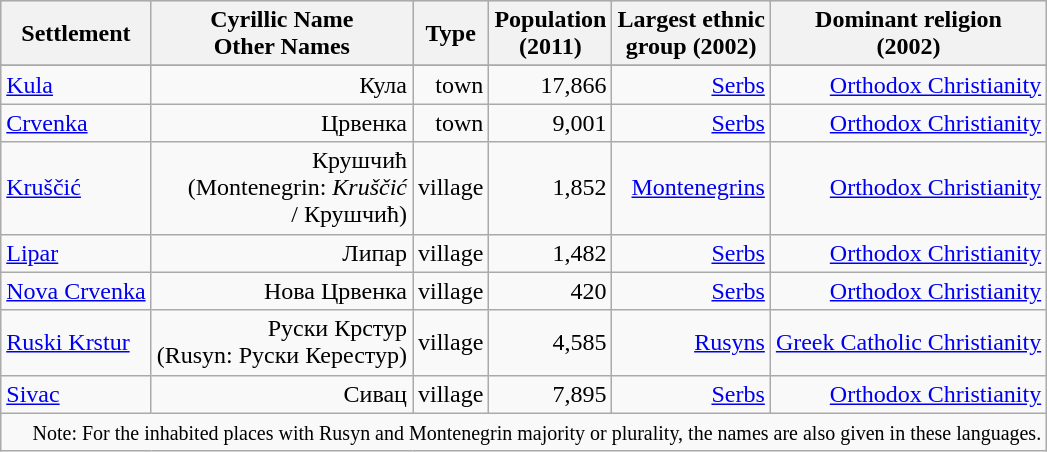<table class="wikitable" style="text-align: right;">
<tr bgcolor="#e0e0e0">
<th rowspan="1">Settlement</th>
<th colspan="1">Cyrillic Name<br>Other Names</th>
<th colspan="1">Type</th>
<th colspan="1">Population<br>(2011)</th>
<th colspan="1">Largest ethnic<br>group (2002)</th>
<th colspan="1">Dominant religion<br>(2002)</th>
</tr>
<tr bgcolor="#e0e0e0">
</tr>
<tr>
<td align="left"><a href='#'>Kula</a></td>
<td>Кула</td>
<td>town</td>
<td>17,866</td>
<td><a href='#'>Serbs</a></td>
<td><a href='#'>Orthodox Christianity</a></td>
</tr>
<tr>
<td align="left"><a href='#'>Crvenka</a></td>
<td>Црвенка</td>
<td>town</td>
<td>9,001</td>
<td><a href='#'>Serbs</a></td>
<td><a href='#'>Orthodox Christianity</a></td>
</tr>
<tr>
<td align="left"><a href='#'>Kruščić</a></td>
<td>Крушчић<br>(Montenegrin: <em>Kruščić</em><br>/ Крушчић)</td>
<td>village</td>
<td>1,852</td>
<td><a href='#'>Montenegrins</a></td>
<td><a href='#'>Orthodox Christianity</a></td>
</tr>
<tr>
<td align="left"><a href='#'>Lipar</a></td>
<td>Липар</td>
<td>village</td>
<td>1,482</td>
<td><a href='#'>Serbs</a></td>
<td><a href='#'>Orthodox Christianity</a></td>
</tr>
<tr>
<td align="left"><a href='#'>Nova Crvenka</a></td>
<td>Нова Црвенка</td>
<td>village</td>
<td>420</td>
<td><a href='#'>Serbs</a></td>
<td><a href='#'>Orthodox Christianity</a></td>
</tr>
<tr>
<td align="left"><a href='#'>Ruski Krstur</a></td>
<td>Руски Крстур<br>(Rusyn: Руски Керестур)</td>
<td>village</td>
<td>4,585</td>
<td><a href='#'>Rusyns</a></td>
<td><a href='#'>Greek Catholic Christianity</a></td>
</tr>
<tr>
<td align="left"><a href='#'>Sivac</a></td>
<td>Сивац</td>
<td>village</td>
<td>7,895</td>
<td><a href='#'>Serbs</a></td>
<td><a href='#'>Orthodox Christianity</a></td>
</tr>
<tr>
<td colspan="19"><small>Note: For the inhabited places with Rusyn and Montenegrin majority or plurality, the names are also given in these languages.</small></td>
</tr>
</table>
